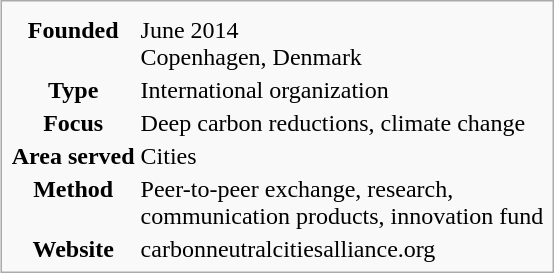<table class="infobox vcard">
<tr>
<td colspan="2"></td>
</tr>
<tr>
<th>Founded</th>
<td>June 2014<br>Copenhagen, Denmark</td>
</tr>
<tr>
<th>Type</th>
<td>International organization</td>
</tr>
<tr>
<th>Focus</th>
<td>Deep carbon reductions, climate change</td>
</tr>
<tr>
<th>Area served</th>
<td>Cities</td>
</tr>
<tr>
<th>Method</th>
<td>Peer-to-peer exchange, research,<br>communication products, innovation fund</td>
</tr>
<tr>
<th>Website</th>
<td>carbonneutralcitiesalliance.org</td>
</tr>
</table>
